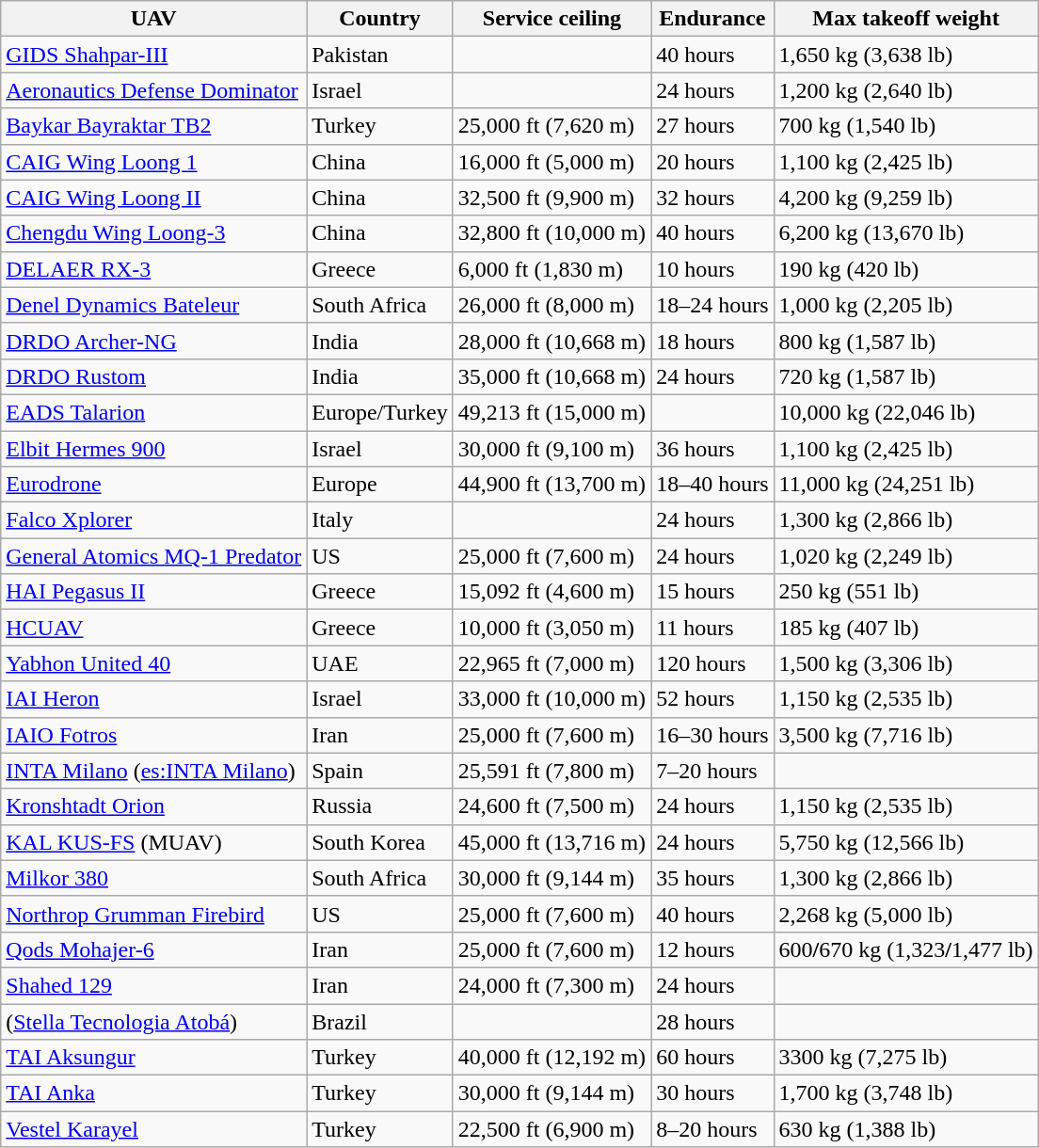<table class="wikitable sortable">
<tr>
<th>UAV</th>
<th>Country</th>
<th>Service ceiling</th>
<th>Endurance</th>
<th>Max takeoff weight</th>
</tr>
<tr>
<td><a href='#'>GIDS Shahpar-III</a></td>
<td>Pakistan</td>
<td></td>
<td>40 hours</td>
<td>1,650 kg (3,638 lb)</td>
</tr>
<tr>
<td><a href='#'>Aeronautics Defense Dominator</a></td>
<td>Israel</td>
<td></td>
<td>24 hours</td>
<td>1,200 kg (2,640 lb)</td>
</tr>
<tr>
<td><a href='#'>Baykar Bayraktar TB2</a></td>
<td>Turkey</td>
<td>25,000 ft (7,620 m)</td>
<td>27 hours</td>
<td>700 kg (1,540 lb)</td>
</tr>
<tr>
<td><a href='#'>CAIG Wing Loong 1</a></td>
<td>China</td>
<td>16,000 ft (5,000 m)</td>
<td>20 hours</td>
<td>1,100 kg (2,425 lb)</td>
</tr>
<tr>
<td><a href='#'>CAIG Wing Loong II</a></td>
<td>China</td>
<td>32,500 ft (9,900 m)</td>
<td>32 hours</td>
<td>4,200 kg (9,259 lb)</td>
</tr>
<tr>
<td><a href='#'>Chengdu Wing Loong-3</a></td>
<td>China</td>
<td>32,800 ft (10,000 m)</td>
<td>40 hours</td>
<td>6,200 kg (13,670 lb)</td>
</tr>
<tr>
<td><a href='#'>DELAER RX-3</a></td>
<td>Greece</td>
<td>6,000 ft (1,830 m)</td>
<td>10 hours</td>
<td>190 kg (420 lb)</td>
</tr>
<tr>
<td><a href='#'>Denel Dynamics Bateleur</a></td>
<td>South Africa</td>
<td>26,000 ft (8,000 m)</td>
<td>18–24 hours</td>
<td>1,000 kg (2,205 lb)</td>
</tr>
<tr>
<td><a href='#'>DRDO Archer-NG</a></td>
<td>India</td>
<td>28,000 ft (10,668 m)</td>
<td>18 hours</td>
<td>800 kg (1,587 lb)</td>
</tr>
<tr>
<td><a href='#'>DRDO Rustom</a></td>
<td>India</td>
<td>35,000 ft (10,668 m)</td>
<td>24 hours</td>
<td>720 kg (1,587 lb)</td>
</tr>
<tr>
<td><a href='#'>EADS Talarion</a></td>
<td>Europe/Turkey</td>
<td>49,213 ft (15,000 m)</td>
<td></td>
<td>10,000 kg (22,046 lb)</td>
</tr>
<tr>
<td><a href='#'>Elbit Hermes 900</a></td>
<td>Israel</td>
<td>30,000 ft (9,100 m)</td>
<td>36 hours</td>
<td>1,100 kg (2,425 lb)</td>
</tr>
<tr>
<td><a href='#'>Eurodrone</a></td>
<td>Europe</td>
<td>44,900 ft (13,700 m)</td>
<td>18–40 hours</td>
<td>11,000 kg (24,251 lb)</td>
</tr>
<tr>
<td><a href='#'>Falco Xplorer</a></td>
<td>Italy</td>
<td></td>
<td>24 hours</td>
<td>1,300 kg (2,866 lb)</td>
</tr>
<tr>
<td><a href='#'>General Atomics MQ-1 Predator</a></td>
<td>US</td>
<td>25,000 ft (7,600 m)</td>
<td>24 hours</td>
<td>1,020 kg (2,249 lb)</td>
</tr>
<tr>
<td><a href='#'>HAI Pegasus II</a></td>
<td>Greece</td>
<td>15,092 ft (4,600 m)</td>
<td>15 hours</td>
<td>250 kg (551 lb)</td>
</tr>
<tr>
<td><a href='#'>HCUAV</a></td>
<td>Greece</td>
<td>10,000 ft (3,050 m)</td>
<td>11 hours</td>
<td>185 kg (407 lb)</td>
</tr>
<tr>
<td><a href='#'>Yabhon United 40</a></td>
<td>UAE</td>
<td>22,965 ft (7,000 m)</td>
<td>120 hours</td>
<td>1,500 kg (3,306 lb)</td>
</tr>
<tr>
<td><a href='#'>IAI Heron</a></td>
<td>Israel</td>
<td>33,000 ft (10,000 m)</td>
<td>52 hours</td>
<td>1,150 kg (2,535 lb)</td>
</tr>
<tr>
<td><a href='#'>IAIO Fotros</a></td>
<td>Iran</td>
<td>25,000 ft (7,600 m)</td>
<td>16–30 hours</td>
<td>3,500 kg (7,716 lb)</td>
</tr>
<tr>
<td><a href='#'>INTA Milano</a> (<a href='#'>es:INTA Milano</a>)</td>
<td>Spain</td>
<td>25,591 ft (7,800 m)</td>
<td>7–20 hours</td>
<td></td>
</tr>
<tr>
<td><a href='#'>Kronshtadt Orion</a></td>
<td>Russia</td>
<td>24,600 ft (7,500 m)</td>
<td>24 hours</td>
<td>1,150 kg (2,535 lb)</td>
</tr>
<tr>
<td><a href='#'>KAL KUS-FS</a> (MUAV)</td>
<td>South Korea</td>
<td>45,000 ft (13,716 m)</td>
<td>24 hours</td>
<td>5,750 kg (12,566 lb)</td>
</tr>
<tr>
<td><a href='#'>Milkor 380</a></td>
<td>South Africa</td>
<td>30,000 ft (9,144 m)</td>
<td>35 hours</td>
<td>1,300 kg (2,866 lb)</td>
</tr>
<tr>
<td><a href='#'>Northrop Grumman Firebird</a></td>
<td>US</td>
<td>25,000 ft (7,600 m)</td>
<td>40 hours</td>
<td>2,268 kg (5,000 lb)</td>
</tr>
<tr>
<td><a href='#'>Qods Mohajer-6</a></td>
<td>Iran</td>
<td>25,000 ft (7,600 m)</td>
<td>12 hours</td>
<td>600<strong>/</strong>670 kg (1,323<strong>/</strong>1,477 lb)</td>
</tr>
<tr>
<td><a href='#'>Shahed 129</a></td>
<td>Iran</td>
<td>24,000 ft (7,300 m)</td>
<td>24 hours</td>
<td></td>
</tr>
<tr>
<td>(<a href='#'>Stella Tecnologia Atobá</a>)</td>
<td>Brazil</td>
<td></td>
<td>28 hours</td>
<td></td>
</tr>
<tr>
<td><a href='#'>TAI Aksungur</a></td>
<td>Turkey</td>
<td>40,000 ft (12,192 m)</td>
<td>60 hours</td>
<td>3300 kg (7,275 lb)</td>
</tr>
<tr>
<td><a href='#'>TAI Anka</a></td>
<td>Turkey</td>
<td>30,000 ft (9,144 m)</td>
<td>30 hours</td>
<td>1,700 kg (3,748 lb)</td>
</tr>
<tr>
<td><a href='#'>Vestel Karayel</a></td>
<td>Turkey</td>
<td>22,500 ft (6,900 m)</td>
<td>8–20 hours</td>
<td>630 kg (1,388 lb)</td>
</tr>
</table>
